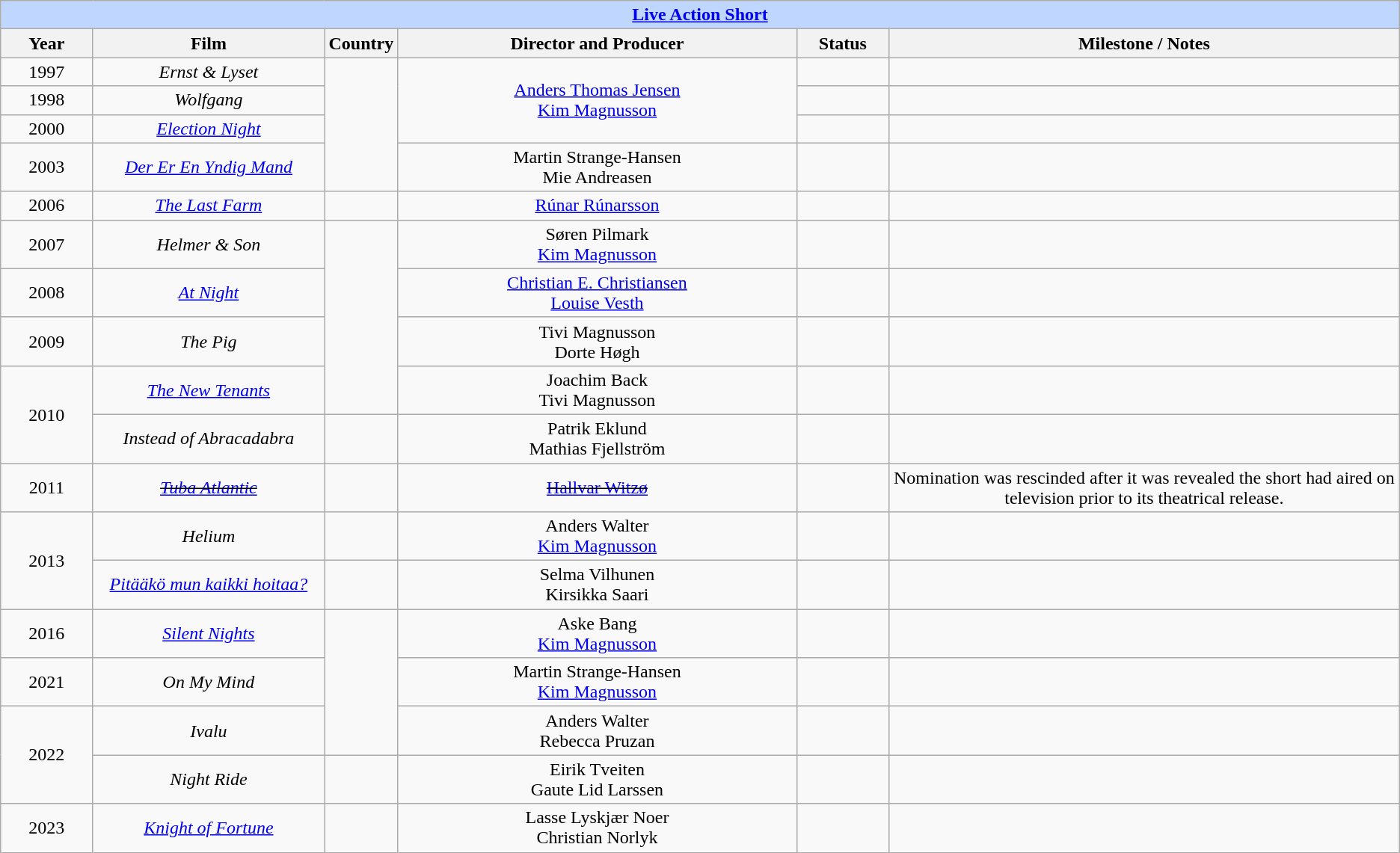<table class="wikitable" style="text-align: center">
<tr ---- bgcolor="#bfd7ff">
<td colspan=6 align=center><strong><a href='#'>Live Action Short</a></strong></td>
</tr>
<tr ---- bgcolor="#ebf5ff">
<th width="75">Year</th>
<th width="200">Film</th>
<th width="50">Country</th>
<th width="350">Director and Producer</th>
<th width="75">Status</th>
<th width="450">Milestone / Notes</th>
</tr>
<tr>
<td style="text-align: center">1997</td>
<td><em>Ernst & Lyset</em></td>
<td rowspan="4" style="text-align: center"></td>
<td rowspan="3"><a href='#'>Anders Thomas Jensen</a><br><a href='#'>Kim Magnusson</a></td>
<td></td>
<td></td>
</tr>
<tr>
<td style="text-align: center">1998</td>
<td><em>Wolfgang</em></td>
<td></td>
<td></td>
</tr>
<tr>
<td style="text-align: center">2000</td>
<td><em><a href='#'>Election Night</a></em></td>
<td></td>
<td></td>
</tr>
<tr>
<td style="text-align: center">2003</td>
<td><em><a href='#'>Der Er En Yndig Mand</a></em></td>
<td>Martin Strange-Hansen<br>Mie Andreasen</td>
<td></td>
<td></td>
</tr>
<tr>
<td style="text-align: center">2006</td>
<td><em><a href='#'>The Last Farm</a></em></td>
<td style="text-align: center"></td>
<td><a href='#'>Rúnar Rúnarsson</a></td>
<td></td>
<td></td>
</tr>
<tr>
<td style="text-align: center">2007</td>
<td><em>Helmer & Son</em></td>
<td rowspan="4" style="text-align: center"></td>
<td>Søren Pilmark<br><a href='#'>Kim Magnusson</a></td>
<td></td>
<td></td>
</tr>
<tr>
<td style="text-align: center">2008</td>
<td><em><a href='#'>At Night</a></em></td>
<td><a href='#'>Christian E. Christiansen</a><br><a href='#'>Louise Vesth</a></td>
<td></td>
<td></td>
</tr>
<tr>
<td style="text-align: center">2009</td>
<td><em>The Pig</em></td>
<td>Tivi Magnusson<br>Dorte Høgh</td>
<td></td>
<td></td>
</tr>
<tr>
<td style="text-align: center" rowspan="2">2010</td>
<td><em><a href='#'>The New Tenants</a></em></td>
<td>Joachim Back<br>Tivi Magnusson</td>
<td></td>
<td></td>
</tr>
<tr>
<td><em>Instead of Abracadabra</em></td>
<td style="text-align: center"></td>
<td>Patrik Eklund<br>Mathias Fjellström</td>
<td></td>
<td></td>
</tr>
<tr>
<td style="text-align: center">2011</td>
<td><s><em><a href='#'>Tuba Atlantic</a></em></s></td>
<td style="text-align: center"></td>
<td><s><a href='#'>Hallvar Witzø</a></s></td>
<td></td>
<td>Nomination was rescinded after it was revealed the short had aired on television prior to its theatrical release.</td>
</tr>
<tr>
<td style="text-align: center" rowspan=2>2013</td>
<td><em>Helium</em></td>
<td style="text-align: center"></td>
<td>Anders Walter<br><a href='#'>Kim Magnusson</a></td>
<td></td>
<td></td>
</tr>
<tr>
<td><em><a href='#'>Pitääkö mun kaikki hoitaa?</a></em></td>
<td style="text-align: center"></td>
<td>Selma Vilhunen<br>Kirsikka Saari</td>
<td></td>
<td></td>
</tr>
<tr>
<td style="text-align: center">2016</td>
<td><a href='#'><em>Silent Nights</em></a></td>
<td style="text-align: center" rowspan=3></td>
<td>Aske Bang<br><a href='#'>Kim Magnusson</a></td>
<td></td>
<td></td>
</tr>
<tr>
<td style="text-align: center">2021</td>
<td><em>On My Mind</em></td>
<td>Martin Strange-Hansen<br><a href='#'>Kim Magnusson</a></td>
<td></td>
<td></td>
</tr>
<tr>
<td style="text-align: center" rowspan=2>2022</td>
<td><em>Ivalu</em></td>
<td>Anders Walter<br>Rebecca Pruzan</td>
<td></td>
<td></td>
</tr>
<tr>
<td><em>Night Ride</em></td>
<td style="text-align: center"></td>
<td>Eirik Tveiten<br>Gaute Lid Larssen</td>
<td></td>
<td></td>
</tr>
<tr>
<td>2023</td>
<td><em><a href='#'>Knight of Fortune</a></em></td>
<td></td>
<td>Lasse Lyskjær Noer<br>Christian Norlyk</td>
<td></td>
<td></td>
</tr>
</table>
